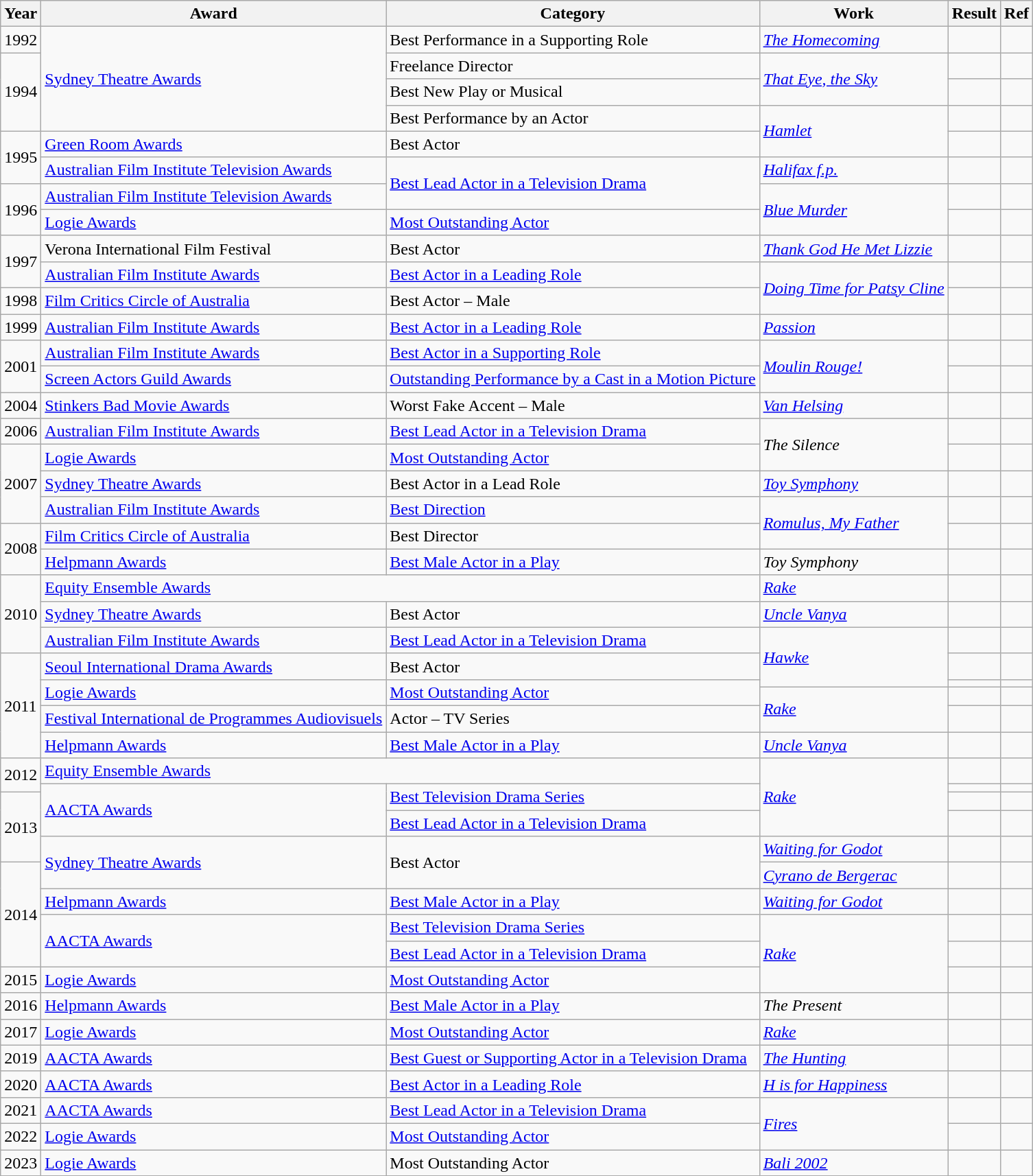<table class="wikitable plainrowheaders">
<tr>
<th>Year</th>
<th>Award</th>
<th>Category</th>
<th>Work</th>
<th>Result</th>
<th>Ref</th>
</tr>
<tr>
<td>1992</td>
<td rowspan="4"><a href='#'>Sydney Theatre Awards</a></td>
<td>Best Performance in a Supporting Role</td>
<td><em><a href='#'>The Homecoming</a></em></td>
<td></td>
<td></td>
</tr>
<tr>
<td rowspan="3">1994</td>
<td>Freelance Director</td>
<td rowspan="2"><em><a href='#'>That Eye, the Sky</a></em></td>
<td></td>
<td></td>
</tr>
<tr>
<td>Best New Play or Musical</td>
<td></td>
<td></td>
</tr>
<tr>
<td>Best Performance by an Actor</td>
<td rowspan="2"><em><a href='#'>Hamlet</a></em></td>
<td></td>
<td></td>
</tr>
<tr>
<td rowspan="2">1995</td>
<td><a href='#'>Green Room Awards</a></td>
<td>Best Actor</td>
<td></td>
<td></td>
</tr>
<tr>
<td><a href='#'>Australian Film Institute Television Awards</a></td>
<td rowspan="2"><a href='#'>Best Lead Actor in a Television Drama</a></td>
<td><em><a href='#'>Halifax f.p.</a></em></td>
<td></td>
<td></td>
</tr>
<tr>
<td rowspan="2">1996</td>
<td><a href='#'>Australian Film Institute Television Awards</a></td>
<td rowspan="2"><em><a href='#'>Blue Murder</a></em></td>
<td></td>
<td></td>
</tr>
<tr>
<td><a href='#'>Logie Awards</a></td>
<td><a href='#'>Most Outstanding Actor</a></td>
<td></td>
<td></td>
</tr>
<tr>
<td rowspan="2">1997</td>
<td>Verona International Film Festival</td>
<td>Best Actor</td>
<td><em><a href='#'>Thank God He Met Lizzie</a></em></td>
<td></td>
<td></td>
</tr>
<tr>
<td><a href='#'>Australian Film Institute Awards</a></td>
<td><a href='#'>Best Actor in a Leading Role</a></td>
<td rowspan="2"><em><a href='#'>Doing Time for Patsy Cline</a></em></td>
<td></td>
<td></td>
</tr>
<tr>
<td>1998</td>
<td><a href='#'>Film Critics Circle of Australia</a></td>
<td>Best Actor – Male</td>
<td></td>
<td></td>
</tr>
<tr>
<td>1999</td>
<td><a href='#'>Australian Film Institute Awards</a></td>
<td><a href='#'>Best Actor in a Leading Role</a></td>
<td><em><a href='#'>Passion</a></em></td>
<td></td>
<td></td>
</tr>
<tr>
<td rowspan="2">2001</td>
<td><a href='#'>Australian Film Institute Awards</a></td>
<td><a href='#'>Best Actor in a Supporting Role</a></td>
<td rowspan="2"><em><a href='#'>Moulin Rouge!</a></em></td>
<td></td>
<td></td>
</tr>
<tr>
<td><a href='#'>Screen Actors Guild Awards</a></td>
<td><a href='#'>Outstanding Performance by a Cast in a Motion Picture</a></td>
<td></td>
<td></td>
</tr>
<tr>
<td>2004</td>
<td><a href='#'>Stinkers Bad Movie Awards</a></td>
<td>Worst Fake Accent – Male</td>
<td><em><a href='#'>Van Helsing</a></em></td>
<td></td>
<td></td>
</tr>
<tr>
<td>2006</td>
<td><a href='#'>Australian Film Institute Awards</a></td>
<td><a href='#'>Best Lead Actor in a Television Drama</a></td>
<td rowspan="2"><em>The Silence</em></td>
<td></td>
<td></td>
</tr>
<tr>
<td rowspan="3">2007</td>
<td><a href='#'>Logie Awards</a></td>
<td><a href='#'>Most Outstanding Actor</a></td>
<td></td>
<td></td>
</tr>
<tr>
<td><a href='#'>Sydney Theatre Awards</a></td>
<td>Best Actor in a Lead Role</td>
<td><em><a href='#'>Toy Symphony</a></em></td>
<td></td>
<td></td>
</tr>
<tr>
<td><a href='#'>Australian Film Institute Awards</a></td>
<td><a href='#'>Best Direction</a></td>
<td rowspan="2"><em><a href='#'>Romulus, My Father</a></em></td>
<td></td>
<td></td>
</tr>
<tr>
<td rowspan="2">2008</td>
<td><a href='#'>Film Critics Circle of Australia</a></td>
<td>Best Director</td>
<td></td>
<td></td>
</tr>
<tr>
<td><a href='#'>Helpmann Awards</a></td>
<td><a href='#'>Best Male Actor in a Play</a></td>
<td><em>Toy Symphony</em></td>
<td></td>
<td></td>
</tr>
<tr>
<td rowspan="3">2010</td>
<td colspan="2"><a href='#'>Equity Ensemble Awards</a></td>
<td><em><a href='#'>Rake</a></em></td>
<td></td>
<td></td>
</tr>
<tr>
<td><a href='#'>Sydney Theatre Awards</a></td>
<td>Best Actor</td>
<td><em><a href='#'>Uncle Vanya</a></em></td>
<td></td>
<td></td>
</tr>
<tr>
<td><a href='#'>Australian Film Institute Awards</a></td>
<td><a href='#'>Best Lead Actor in a Television Drama</a></td>
<td rowspan="3"><em><a href='#'>Hawke</a></em></td>
<td></td>
<td></td>
</tr>
<tr>
<td rowspan="5">2011</td>
<td><a href='#'>Seoul International Drama Awards</a></td>
<td>Best Actor</td>
<td></td>
<td></td>
</tr>
<tr>
<td rowspan="2"><a href='#'>Logie Awards</a></td>
<td rowspan="2"><a href='#'>Most Outstanding Actor</a></td>
<td></td>
<td></td>
</tr>
<tr>
<td rowspan="2"><em><a href='#'>Rake</a></em></td>
<td></td>
<td></td>
</tr>
<tr>
<td><a href='#'>Festival International de Programmes Audiovisuels</a></td>
<td>Actor – TV Series</td>
<td></td>
<td></td>
</tr>
<tr>
<td><a href='#'>Helpmann Awards</a></td>
<td><a href='#'>Best Male Actor in a Play</a></td>
<td><em><a href='#'>Uncle Vanya</a></em></td>
<td></td>
<td></td>
</tr>
<tr>
<td rowspan="2">2012</td>
<td colspan="2"><a href='#'>Equity Ensemble Awards</a></td>
<td rowspan="4"><em><a href='#'>Rake</a></em></td>
<td></td>
<td></td>
</tr>
<tr>
<td rowspan="3"><a href='#'>AACTA Awards</a></td>
<td rowspan="2"><a href='#'>Best Television Drama Series</a></td>
<td></td>
<td></td>
</tr>
<tr>
<td rowspan="3">2013</td>
<td></td>
<td></td>
</tr>
<tr>
<td><a href='#'>Best Lead Actor in a Television Drama</a></td>
<td></td>
<td></td>
</tr>
<tr>
<td rowspan="2"><a href='#'>Sydney Theatre Awards</a></td>
<td rowspan="2">Best Actor</td>
<td><em><a href='#'>Waiting for Godot</a></em></td>
<td></td>
<td></td>
</tr>
<tr>
<td rowspan="4">2014</td>
<td><em><a href='#'>Cyrano de Bergerac</a></em></td>
<td></td>
<td></td>
</tr>
<tr>
<td><a href='#'>Helpmann Awards</a></td>
<td><a href='#'>Best Male Actor in a Play</a></td>
<td><em><a href='#'>Waiting for Godot</a></em></td>
<td></td>
<td></td>
</tr>
<tr>
<td rowspan="2"><a href='#'>AACTA Awards</a></td>
<td><a href='#'>Best Television Drama Series</a></td>
<td rowspan="3"><em><a href='#'>Rake</a></em></td>
<td></td>
<td></td>
</tr>
<tr>
<td><a href='#'>Best Lead Actor in a Television Drama</a></td>
<td></td>
<td></td>
</tr>
<tr>
<td>2015</td>
<td><a href='#'>Logie Awards</a></td>
<td><a href='#'>Most Outstanding Actor</a></td>
<td></td>
<td></td>
</tr>
<tr>
<td>2016</td>
<td><a href='#'>Helpmann Awards</a></td>
<td><a href='#'>Best Male Actor in a Play</a></td>
<td><em>The Present</em></td>
<td></td>
<td></td>
</tr>
<tr>
<td>2017</td>
<td><a href='#'>Logie Awards</a></td>
<td><a href='#'>Most Outstanding Actor</a></td>
<td><em><a href='#'>Rake</a></em></td>
<td></td>
<td></td>
</tr>
<tr>
<td>2019</td>
<td><a href='#'>AACTA Awards</a></td>
<td><a href='#'>Best Guest or Supporting Actor in a Television Drama</a></td>
<td><em><a href='#'>The Hunting</a></em></td>
<td></td>
<td></td>
</tr>
<tr>
<td>2020</td>
<td><a href='#'>AACTA Awards</a></td>
<td><a href='#'>Best Actor in a Leading Role</a></td>
<td><em><a href='#'>H is for Happiness</a></em></td>
<td></td>
<td></td>
</tr>
<tr>
<td>2021</td>
<td><a href='#'>AACTA Awards</a></td>
<td><a href='#'>Best Lead Actor in a Television Drama</a></td>
<td rowspan="2"><em><a href='#'>Fires</a></em></td>
<td></td>
<td></td>
</tr>
<tr>
<td>2022</td>
<td><a href='#'>Logie Awards</a></td>
<td><a href='#'>Most Outstanding Actor</a></td>
<td></td>
<td></td>
</tr>
<tr>
<td>2023</td>
<td><a href='#'>Logie Awards</a></td>
<td>Most Outstanding Actor</td>
<td><em><a href='#'>Bali 2002</a></em></td>
<td></td>
</tr>
</table>
